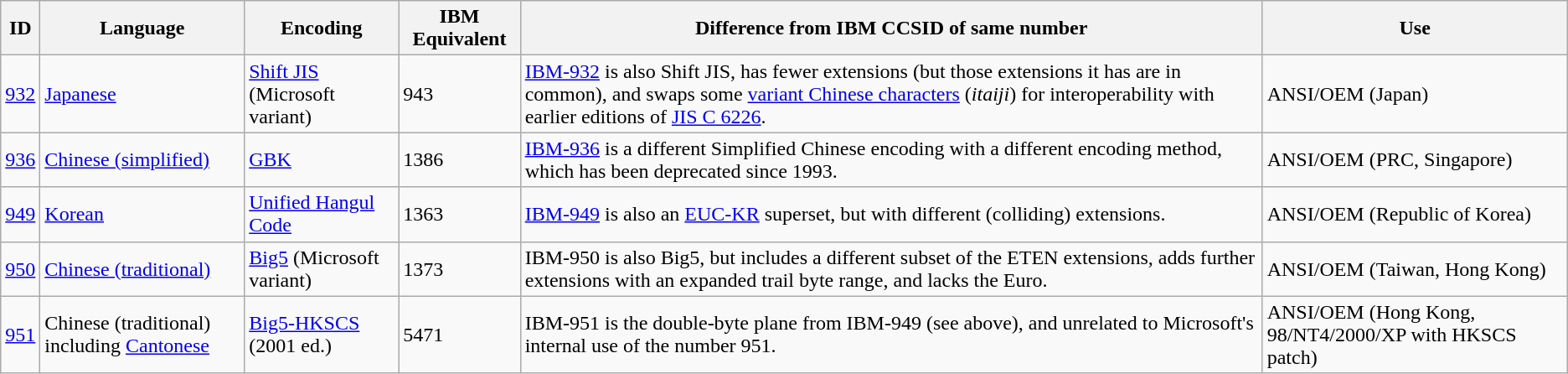<table class="wikitable sortable">
<tr>
<th>ID</th>
<th>Language</th>
<th>Encoding</th>
<th data-sort-type="number">IBM Equivalent</th>
<th>Difference from IBM CCSID of same number</th>
<th>Use</th>
</tr>
<tr>
<td><a href='#'>932</a></td>
<td><a href='#'>Japanese</a></td>
<td><a href='#'>Shift JIS</a> (Microsoft variant)</td>
<td>943</td>
<td><a href='#'>IBM-932</a> is also Shift JIS, has fewer extensions (but those extensions it has are in common), and swaps some <a href='#'>variant Chinese characters</a> (<em>itaiji</em>) for interoperability with earlier editions of <a href='#'>JIS C 6226</a>.</td>
<td>ANSI/OEM (Japan)</td>
</tr>
<tr>
<td><a href='#'>936</a></td>
<td><a href='#'>Chinese (simplified)</a></td>
<td><a href='#'>GBK</a></td>
<td>1386</td>
<td><a href='#'>IBM-936</a> is a different Simplified Chinese encoding with a different encoding method, which has been deprecated since 1993.</td>
<td>ANSI/OEM (PRC, Singapore)</td>
</tr>
<tr>
<td><a href='#'>949</a></td>
<td><a href='#'>Korean</a></td>
<td><a href='#'>Unified Hangul Code</a></td>
<td>1363</td>
<td><a href='#'>IBM-949</a> is also an <a href='#'>EUC-KR</a> superset, but with different (colliding) extensions.</td>
<td>ANSI/OEM (Republic of Korea)</td>
</tr>
<tr>
<td><a href='#'>950</a></td>
<td><a href='#'>Chinese (traditional)</a></td>
<td><a href='#'>Big5</a> (Microsoft variant)</td>
<td>1373</td>
<td>IBM-950 is also Big5, but includes a different subset of the ETEN extensions, adds further extensions with an expanded trail byte range, and lacks the Euro.</td>
<td>ANSI/OEM (Taiwan, Hong Kong)</td>
</tr>
<tr>
<td><a href='#'>951</a></td>
<td>Chinese (traditional) including <a href='#'>Cantonese</a></td>
<td><a href='#'>Big5-HKSCS</a> (2001 ed.)</td>
<td>5471</td>
<td>IBM-951 is the double-byte plane from IBM-949 (see above), and unrelated to Microsoft's internal use of the number 951.</td>
<td>ANSI/OEM (Hong Kong, 98/NT4/2000/XP with HKSCS patch)</td>
</tr>
</table>
